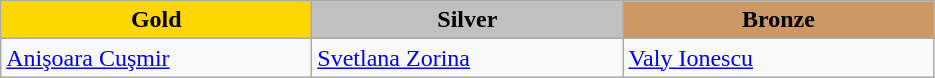<table class="wikitable" style="text-align:left">
<tr align="center">
<td width=200 bgcolor=gold><strong>Gold</strong></td>
<td width=200 bgcolor=silver><strong>Silver</strong></td>
<td width=200 bgcolor=CC9966><strong>Bronze</strong></td>
</tr>
<tr>
<td><a href='#'>Anişoara Cuşmir</a><br><em></em></td>
<td><a href='#'>Svetlana Zorina</a><br><em></em></td>
<td><a href='#'>Valy Ionescu</a><br><em></em></td>
</tr>
</table>
